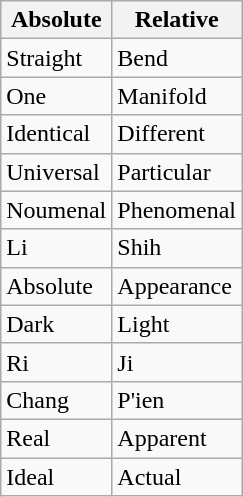<table class="wikitable floatright">
<tr>
<th>Absolute</th>
<th>Relative</th>
</tr>
<tr>
<td>Straight</td>
<td>Bend</td>
</tr>
<tr>
<td>One</td>
<td>Manifold</td>
</tr>
<tr>
<td>Identical</td>
<td>Different</td>
</tr>
<tr>
<td>Universal</td>
<td>Particular</td>
</tr>
<tr>
<td>Noumenal</td>
<td>Phenomenal</td>
</tr>
<tr>
<td>Li</td>
<td>Shih</td>
</tr>
<tr>
<td>Absolute</td>
<td>Appearance</td>
</tr>
<tr>
<td>Dark</td>
<td>Light</td>
</tr>
<tr>
<td>Ri</td>
<td>Ji</td>
</tr>
<tr>
<td>Chang</td>
<td>P'ien</td>
</tr>
<tr>
<td>Real</td>
<td>Apparent</td>
</tr>
<tr>
<td>Ideal</td>
<td>Actual</td>
</tr>
</table>
